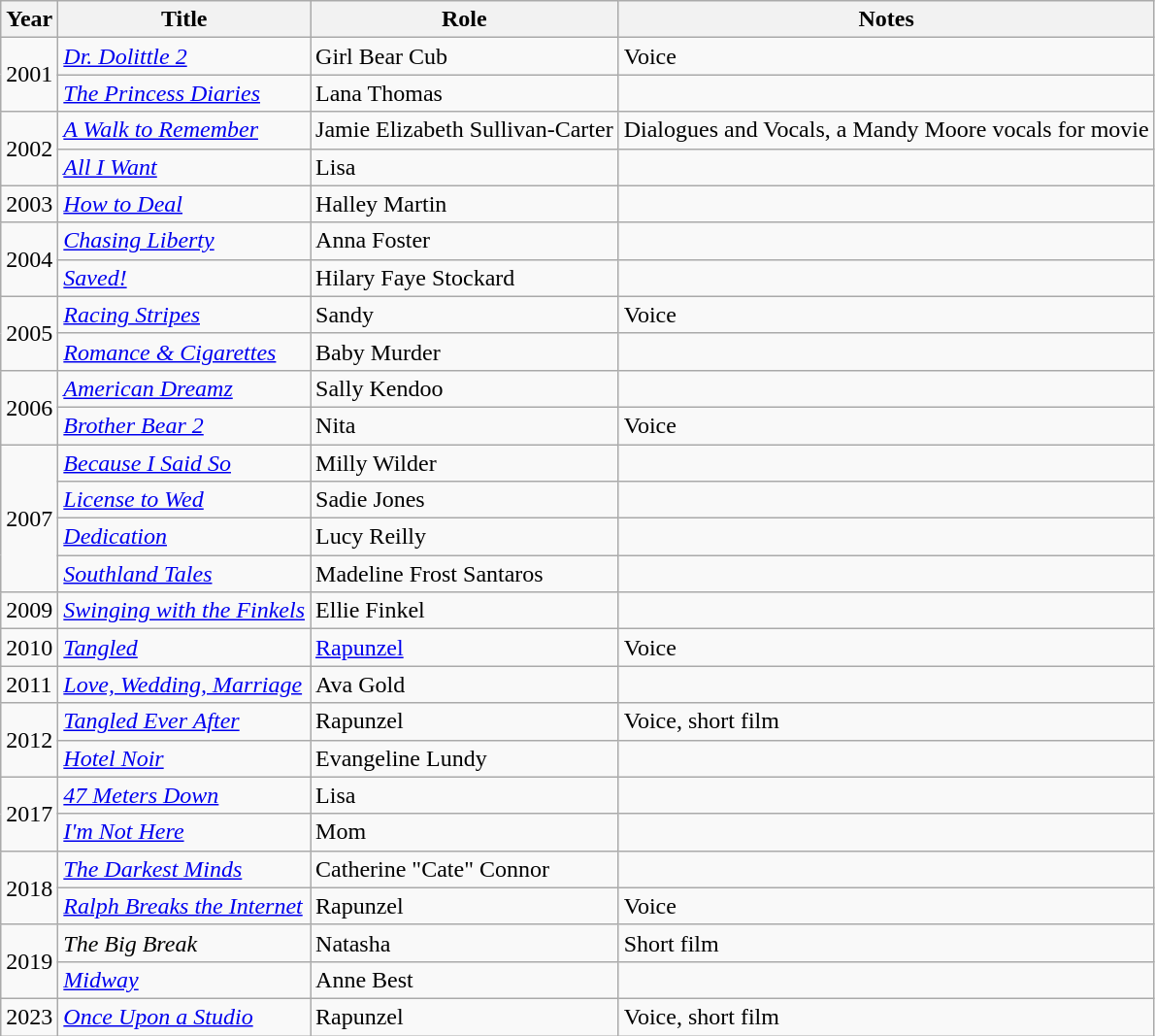<table class="wikitable sortable">
<tr>
<th>Year</th>
<th>Title</th>
<th>Role</th>
<th class="unsortable">Notes</th>
</tr>
<tr>
<td rowspan=2>2001</td>
<td><em><a href='#'>Dr. Dolittle 2</a></em></td>
<td>Girl Bear Cub</td>
<td>Voice</td>
</tr>
<tr>
<td><em><a href='#'>The Princess Diaries</a></em></td>
<td>Lana Thomas</td>
<td></td>
</tr>
<tr>
<td rowspan=2>2002</td>
<td><em><a href='#'>A Walk to Remember</a></em></td>
<td>Jamie Elizabeth Sullivan-Carter</td>
<td>Dialogues and Vocals, a Mandy Moore vocals for movie</td>
</tr>
<tr>
<td><em><a href='#'>All I Want</a></em></td>
<td>Lisa</td>
<td></td>
</tr>
<tr>
<td>2003</td>
<td><em><a href='#'>How to Deal</a></em></td>
<td>Halley Martin</td>
<td></td>
</tr>
<tr>
<td rowspan=2>2004</td>
<td><em><a href='#'>Chasing Liberty</a></em></td>
<td>Anna Foster</td>
<td></td>
</tr>
<tr>
<td><em><a href='#'>Saved!</a></em></td>
<td>Hilary Faye Stockard</td>
<td></td>
</tr>
<tr>
<td rowspan=2>2005</td>
<td><em><a href='#'>Racing Stripes</a></em></td>
<td>Sandy</td>
<td>Voice</td>
</tr>
<tr>
<td><em><a href='#'>Romance & Cigarettes</a></em></td>
<td>Baby Murder</td>
<td></td>
</tr>
<tr>
<td rowspan=2>2006</td>
<td><em><a href='#'>American Dreamz</a></em></td>
<td>Sally Kendoo</td>
<td></td>
</tr>
<tr>
<td><em><a href='#'>Brother Bear 2</a></em></td>
<td>Nita</td>
<td>Voice</td>
</tr>
<tr>
<td rowspan=4>2007</td>
<td><em><a href='#'>Because I Said So</a></em></td>
<td>Milly Wilder</td>
<td></td>
</tr>
<tr>
<td><em><a href='#'>License to Wed</a></em></td>
<td>Sadie Jones</td>
<td></td>
</tr>
<tr>
<td><em><a href='#'>Dedication</a></em></td>
<td>Lucy Reilly</td>
<td></td>
</tr>
<tr>
<td><em><a href='#'>Southland Tales</a></em></td>
<td>Madeline Frost Santaros</td>
<td></td>
</tr>
<tr>
<td>2009</td>
<td><em><a href='#'>Swinging with the Finkels</a></em></td>
<td>Ellie Finkel</td>
<td></td>
</tr>
<tr>
<td>2010</td>
<td><em><a href='#'>Tangled</a></em></td>
<td><a href='#'>Rapunzel</a></td>
<td>Voice</td>
</tr>
<tr>
<td>2011</td>
<td><em><a href='#'>Love, Wedding, Marriage</a></em></td>
<td>Ava Gold</td>
<td></td>
</tr>
<tr>
<td rowspan=2>2012</td>
<td><em><a href='#'>Tangled Ever After</a></em></td>
<td>Rapunzel</td>
<td>Voice, short film</td>
</tr>
<tr>
<td><em><a href='#'>Hotel Noir</a></em></td>
<td>Evangeline Lundy</td>
<td></td>
</tr>
<tr>
<td rowspan=2>2017</td>
<td><em><a href='#'>47 Meters Down</a></em></td>
<td>Lisa</td>
<td></td>
</tr>
<tr>
<td><em><a href='#'>I'm Not Here</a></em></td>
<td>Mom</td>
<td></td>
</tr>
<tr>
<td rowspan=2>2018</td>
<td><em><a href='#'>The Darkest Minds</a></em></td>
<td>Catherine "Cate" Connor</td>
<td></td>
</tr>
<tr>
<td><em><a href='#'>Ralph Breaks the Internet</a></em></td>
<td>Rapunzel</td>
<td>Voice</td>
</tr>
<tr>
<td rowspan=2>2019</td>
<td><em>The Big Break</em></td>
<td>Natasha</td>
<td>Short film</td>
</tr>
<tr>
<td><em><a href='#'>Midway</a></em></td>
<td>Anne Best</td>
<td></td>
</tr>
<tr>
<td>2023</td>
<td><em><a href='#'>Once Upon a Studio</a></em></td>
<td>Rapunzel</td>
<td>Voice, short film</td>
</tr>
</table>
